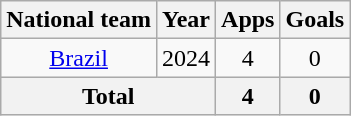<table class="wikitable" style="text-align:center">
<tr>
<th>National team</th>
<th>Year</th>
<th>Apps</th>
<th>Goals</th>
</tr>
<tr>
<td><a href='#'>Brazil</a></td>
<td>2024</td>
<td>4</td>
<td>0</td>
</tr>
<tr>
<th colspan="2">Total</th>
<th>4</th>
<th>0</th>
</tr>
</table>
